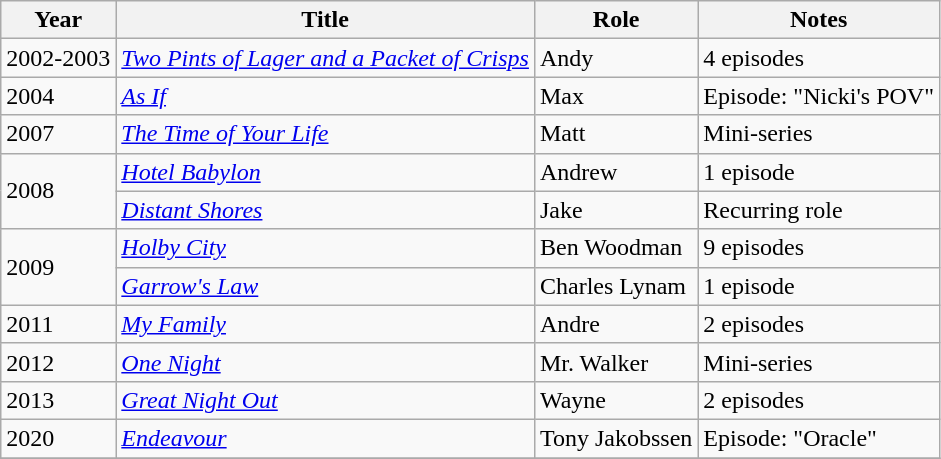<table class="wikitable sortable">
<tr>
<th>Year</th>
<th>Title</th>
<th>Role</th>
<th>Notes</th>
</tr>
<tr>
<td>2002-2003</td>
<td><em><a href='#'>Two Pints of Lager and a Packet of Crisps</a></em></td>
<td>Andy</td>
<td>4 episodes</td>
</tr>
<tr>
<td>2004</td>
<td><em><a href='#'>As If</a></em></td>
<td>Max</td>
<td>Episode: "Nicki's POV"</td>
</tr>
<tr>
<td>2007</td>
<td><em><a href='#'>The Time of Your Life</a></em></td>
<td>Matt</td>
<td>Mini-series</td>
</tr>
<tr>
<td rowspan="2">2008</td>
<td><em><a href='#'>Hotel Babylon</a></em></td>
<td>Andrew</td>
<td>1 episode</td>
</tr>
<tr>
<td><em><a href='#'>Distant Shores</a></em></td>
<td>Jake</td>
<td>Recurring role</td>
</tr>
<tr>
<td rowspan="2">2009</td>
<td><em><a href='#'>Holby City</a></em></td>
<td>Ben Woodman</td>
<td>9 episodes</td>
</tr>
<tr>
<td><em><a href='#'>Garrow's Law</a></em></td>
<td>Charles Lynam</td>
<td>1 episode</td>
</tr>
<tr>
<td>2011</td>
<td><em><a href='#'>My Family</a></em></td>
<td>Andre</td>
<td>2 episodes</td>
</tr>
<tr>
<td>2012</td>
<td><em><a href='#'>One Night</a></em></td>
<td>Mr. Walker</td>
<td>Mini-series</td>
</tr>
<tr>
<td>2013</td>
<td><em><a href='#'>Great Night Out</a></em></td>
<td>Wayne</td>
<td>2 episodes</td>
</tr>
<tr>
<td>2020</td>
<td><em><a href='#'>Endeavour</a></em></td>
<td>Tony Jakobssen</td>
<td>Episode: "Oracle"</td>
</tr>
<tr>
</tr>
</table>
